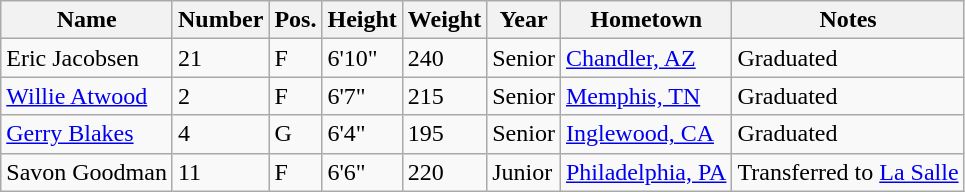<table class="wikitable sortable" border="1">
<tr>
<th>Name</th>
<th>Number</th>
<th>Pos.</th>
<th>Height</th>
<th>Weight</th>
<th>Year</th>
<th>Hometown</th>
<th class="unsortable">Notes</th>
</tr>
<tr>
<td sortname>Eric Jacobsen</td>
<td>21</td>
<td>F</td>
<td>6'10"</td>
<td>240</td>
<td>Senior</td>
<td><a href='#'>Chandler, AZ</a></td>
<td>Graduated</td>
</tr>
<tr>
<td sortname><a href='#'>Willie Atwood</a></td>
<td>2</td>
<td>F</td>
<td>6'7"</td>
<td>215</td>
<td>Senior</td>
<td><a href='#'>Memphis, TN</a></td>
<td>Graduated</td>
</tr>
<tr>
<td sortname><a href='#'>Gerry Blakes</a></td>
<td>4</td>
<td>G</td>
<td>6'4"</td>
<td>195</td>
<td>Senior</td>
<td><a href='#'>Inglewood, CA</a></td>
<td>Graduated</td>
</tr>
<tr>
<td sortname>Savon Goodman</td>
<td>11</td>
<td>F</td>
<td>6'6"</td>
<td>220</td>
<td>Junior</td>
<td><a href='#'>Philadelphia, PA</a></td>
<td>Transferred to <a href='#'>La Salle</a></td>
</tr>
</table>
